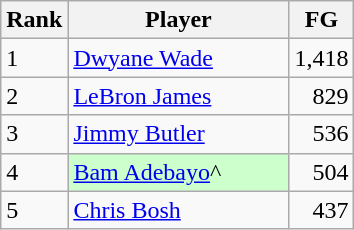<table class="wikitable">
<tr>
<th scope="col">Rank</th>
<th scope="col" width="140px">Player</th>
<th scope="col">FG</th>
</tr>
<tr>
<td>1</td>
<td><a href='#'>Dwyane Wade</a></td>
<td align="right">1,418</td>
</tr>
<tr>
<td>2</td>
<td><a href='#'>LeBron James</a></td>
<td align="right">829</td>
</tr>
<tr>
<td>3</td>
<td><a href='#'>Jimmy Butler</a></td>
<td align="right">536</td>
</tr>
<tr>
<td>4</td>
<td style="background-color:#CCFFCC"><a href='#'>Bam Adebayo</a>^</td>
<td align="right">504</td>
</tr>
<tr>
<td>5</td>
<td><a href='#'>Chris Bosh</a></td>
<td align="right">437</td>
</tr>
</table>
